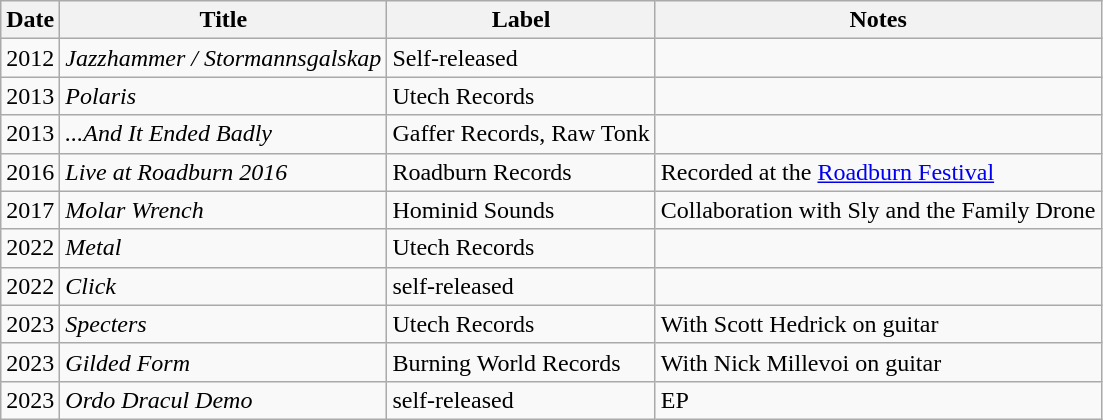<table class="wikitable">
<tr>
<th>Date</th>
<th>Title</th>
<th>Label</th>
<th>Notes</th>
</tr>
<tr>
<td>2012</td>
<td><em>Jazzhammer / Stormannsgalskap</em></td>
<td>Self-released</td>
<td></td>
</tr>
<tr>
<td>2013</td>
<td><em>Polaris</em></td>
<td>Utech Records</td>
<td></td>
</tr>
<tr>
<td>2013</td>
<td><em>...And It Ended Badly</em></td>
<td>Gaffer Records, Raw Tonk</td>
<td></td>
</tr>
<tr>
<td>2016</td>
<td><em>Live at Roadburn 2016</em></td>
<td>Roadburn Records</td>
<td>Recorded at the <a href='#'>Roadburn Festival</a></td>
</tr>
<tr>
<td>2017</td>
<td><em>Molar Wrench</em></td>
<td>Hominid Sounds</td>
<td>Collaboration with Sly and the Family Drone</td>
</tr>
<tr>
<td>2022</td>
<td><em>Metal</em></td>
<td>Utech Records</td>
<td></td>
</tr>
<tr>
<td>2022</td>
<td><em>Click</em></td>
<td>self-released</td>
<td></td>
</tr>
<tr>
<td>2023</td>
<td><em>Specters</em></td>
<td>Utech Records</td>
<td>With Scott Hedrick on guitar</td>
</tr>
<tr>
<td>2023</td>
<td><em>Gilded Form</em></td>
<td>Burning World Records</td>
<td>With Nick Millevoi on guitar</td>
</tr>
<tr>
<td>2023</td>
<td><em>Ordo Dracul Demo</em></td>
<td>self-released</td>
<td>EP</td>
</tr>
</table>
